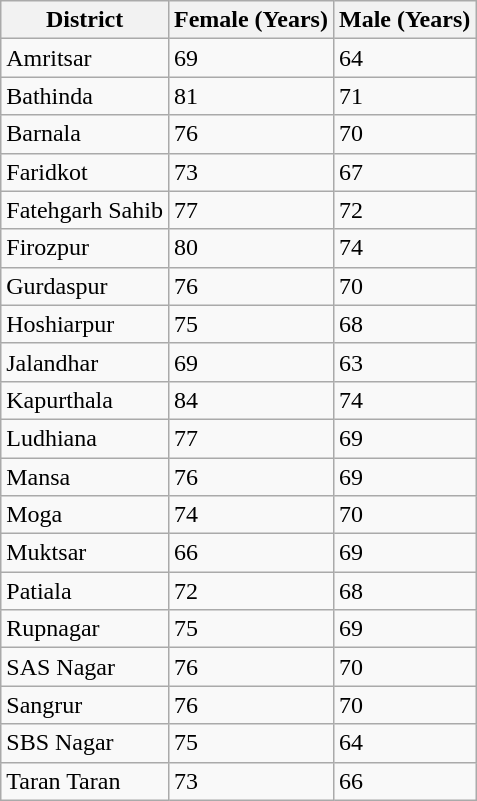<table class="wikitable sortable">
<tr>
<th>District</th>
<th>Female (Years)</th>
<th>Male (Years)</th>
</tr>
<tr>
<td>Amritsar</td>
<td>69</td>
<td>64</td>
</tr>
<tr>
<td>Bathinda</td>
<td>81</td>
<td>71</td>
</tr>
<tr>
<td>Barnala</td>
<td>76</td>
<td>70</td>
</tr>
<tr>
<td>Faridkot</td>
<td>73</td>
<td>67</td>
</tr>
<tr>
<td>Fatehgarh Sahib</td>
<td>77</td>
<td>72</td>
</tr>
<tr>
<td>Firozpur</td>
<td>80</td>
<td>74</td>
</tr>
<tr>
<td>Gurdaspur</td>
<td>76</td>
<td>70</td>
</tr>
<tr>
<td>Hoshiarpur</td>
<td>75</td>
<td>68</td>
</tr>
<tr>
<td>Jalandhar</td>
<td>69</td>
<td>63</td>
</tr>
<tr>
<td>Kapurthala</td>
<td>84</td>
<td>74</td>
</tr>
<tr>
<td>Ludhiana</td>
<td>77</td>
<td>69</td>
</tr>
<tr>
<td>Mansa</td>
<td>76</td>
<td>69</td>
</tr>
<tr>
<td>Moga</td>
<td>74</td>
<td>70</td>
</tr>
<tr>
<td>Muktsar</td>
<td>66</td>
<td>69</td>
</tr>
<tr>
<td>Patiala</td>
<td>72</td>
<td>68</td>
</tr>
<tr>
<td>Rupnagar</td>
<td>75</td>
<td>69</td>
</tr>
<tr>
<td>SAS Nagar</td>
<td>76</td>
<td>70</td>
</tr>
<tr>
<td>Sangrur</td>
<td>76</td>
<td>70</td>
</tr>
<tr>
<td>SBS Nagar</td>
<td>75</td>
<td>64</td>
</tr>
<tr>
<td>Taran Taran</td>
<td>73</td>
<td>66</td>
</tr>
</table>
